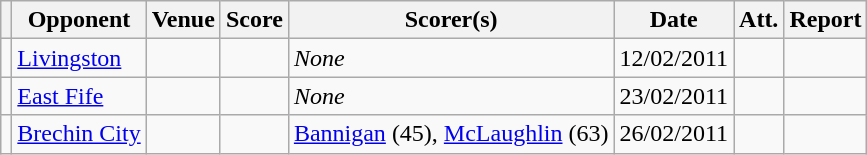<table class="wikitable">
<tr>
<th></th>
<th>Opponent</th>
<th>Venue</th>
<th>Score</th>
<th>Scorer(s)</th>
<th>Date</th>
<th>Att.</th>
<th>Report</th>
</tr>
<tr>
<td></td>
<td><a href='#'>Livingston</a></td>
<td></td>
<td></td>
<td><em>None</em></td>
<td>12/02/2011</td>
<td></td>
<td></td>
</tr>
<tr>
<td></td>
<td><a href='#'>East Fife</a></td>
<td></td>
<td></td>
<td><em>None</em></td>
<td>23/02/2011</td>
<td></td>
<td></td>
</tr>
<tr>
<td></td>
<td><a href='#'>Brechin City</a></td>
<td></td>
<td></td>
<td><a href='#'>Bannigan</a> (45), <a href='#'>McLaughlin</a> (63)</td>
<td>26/02/2011</td>
<td></td>
<td></td>
</tr>
</table>
